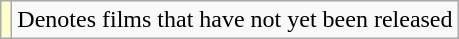<table class="wikitable">
<tr>
<td style="background:#ffc;"></td>
<td>Denotes films that have not yet been released</td>
</tr>
</table>
